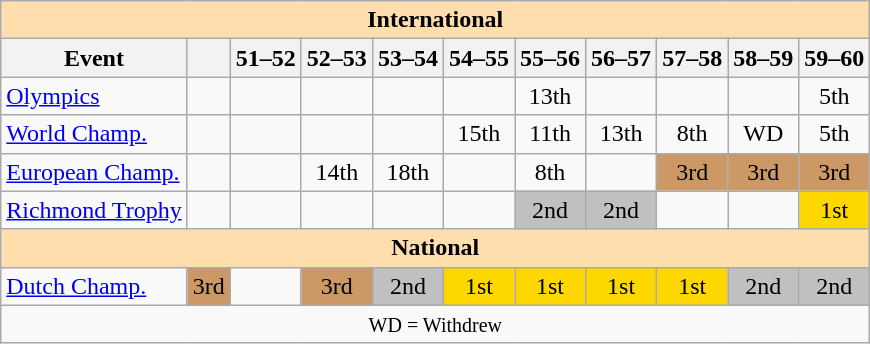<table class="wikitable" style="text-align:center">
<tr>
<th style="background-color: #ffdead; " colspan=11 align=center>International</th>
</tr>
<tr>
<th>Event</th>
<th></th>
<th>51–52</th>
<th>52–53</th>
<th>53–54</th>
<th>54–55</th>
<th>55–56</th>
<th>56–57</th>
<th>57–58</th>
<th>58–59</th>
<th>59–60</th>
</tr>
<tr>
<td align=left><a href='#'>Olympics</a></td>
<td></td>
<td></td>
<td></td>
<td></td>
<td></td>
<td>13th</td>
<td></td>
<td></td>
<td></td>
<td>5th</td>
</tr>
<tr>
<td align=left><a href='#'>World Champ.</a></td>
<td></td>
<td></td>
<td></td>
<td></td>
<td>15th</td>
<td>11th</td>
<td>13th</td>
<td>8th</td>
<td>WD</td>
<td>5th</td>
</tr>
<tr>
<td align=left><a href='#'>European Champ.</a></td>
<td></td>
<td></td>
<td>14th</td>
<td>18th</td>
<td></td>
<td>8th</td>
<td></td>
<td bgcolor=cc9966>3rd</td>
<td bgcolor=cc9966>3rd</td>
<td bgcolor=cc9966>3rd</td>
</tr>
<tr>
<td align=left><a href='#'>Richmond Trophy</a></td>
<td></td>
<td></td>
<td></td>
<td></td>
<td></td>
<td bgcolor=silver>2nd</td>
<td bgcolor=silver>2nd</td>
<td></td>
<td></td>
<td bgcolor=gold>1st</td>
</tr>
<tr>
<th style="background-color: #ffdead; " colspan=11 align=center>National</th>
</tr>
<tr>
<td align=left><a href='#'>Dutch Champ.</a></td>
<td bgcolor=cc9966>3rd</td>
<td></td>
<td bgcolor=cc9966>3rd</td>
<td bgcolor=silver>2nd</td>
<td bgcolor=gold>1st</td>
<td bgcolor=gold>1st</td>
<td bgcolor=gold>1st</td>
<td bgcolor=gold>1st</td>
<td bgcolor=silver>2nd</td>
<td bgcolor=silver>2nd</td>
</tr>
<tr>
<td colspan=11 align=center><small> WD = Withdrew </small></td>
</tr>
</table>
